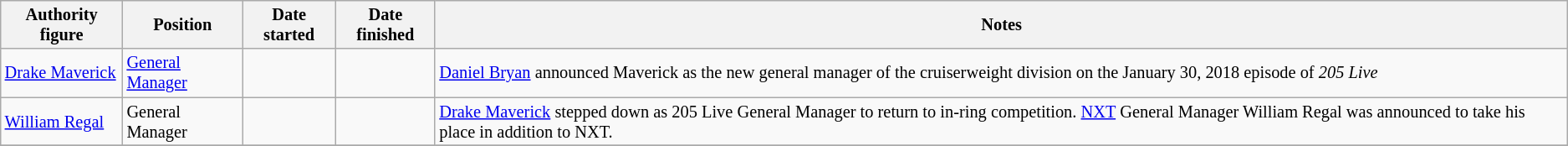<table class="sortable wikitable" style="font-size: 85%;">
<tr>
<th>Authority figure</th>
<th>Position</th>
<th>Date started</th>
<th>Date finished</th>
<th>Notes</th>
</tr>
<tr>
<td><a href='#'>Drake Maverick</a></td>
<td><a href='#'>General Manager</a></td>
<td></td>
<td></td>
<td><a href='#'>Daniel Bryan</a> announced Maverick as the new general manager of the cruiserweight division on the January 30, 2018 episode of <em>205 Live</em></td>
</tr>
<tr>
<td><a href='#'>William Regal</a></td>
<td>General Manager</td>
<td></td>
<td></td>
<td><a href='#'>Drake Maverick</a> stepped down as 205 Live General Manager to return to in-ring competition. <a href='#'>NXT</a> General Manager William Regal was announced to take his place in addition to NXT.</td>
</tr>
<tr>
</tr>
</table>
